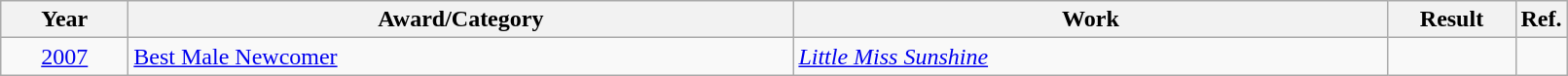<table class=wikitable>
<tr>
<th scope="col" style="width:5em;">Year</th>
<th scope="col" style="width:28em;">Award/Category</th>
<th scope="col" style="width:25em;">Work</th>
<th scope="col" style="width:5em;">Result</th>
<th>Ref.</th>
</tr>
<tr>
<td style="text-align:center;"><a href='#'>2007</a></td>
<td><a href='#'>Best Male Newcomer</a></td>
<td><em><a href='#'>Little Miss Sunshine</a></em></td>
<td></td>
<td></td>
</tr>
</table>
